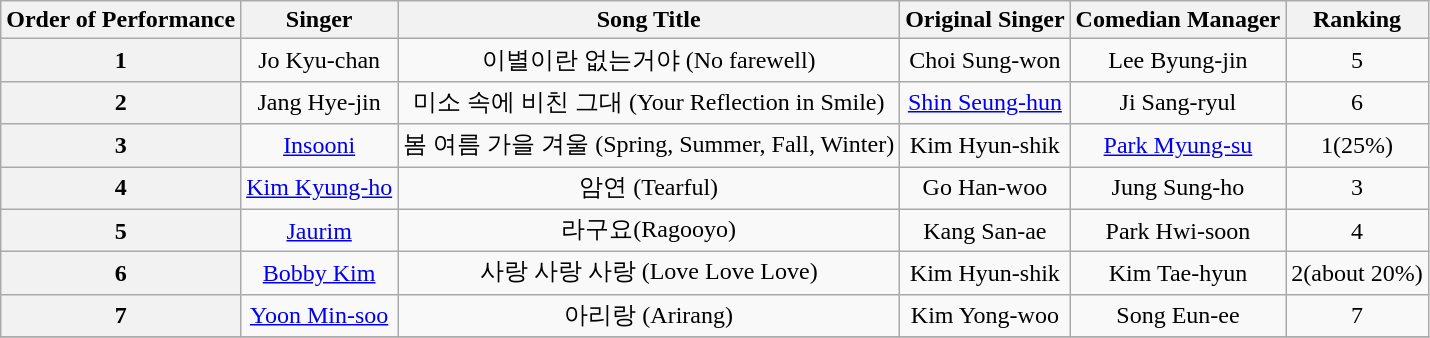<table class="wikitable">
<tr>
<th>Order of Performance</th>
<th>Singer</th>
<th>Song Title</th>
<th>Original Singer</th>
<th>Comedian Manager</th>
<th>Ranking</th>
</tr>
<tr align="center">
<th>1</th>
<td>Jo Kyu-chan</td>
<td>이별이란 없는거야 (No farewell)</td>
<td>Choi Sung-won</td>
<td>Lee Byung-jin</td>
<td>5</td>
</tr>
<tr align="center">
<th>2</th>
<td>Jang Hye-jin</td>
<td>미소 속에 비친 그대 (Your Reflection in Smile)</td>
<td><a href='#'>Shin Seung-hun</a></td>
<td>Ji Sang-ryul</td>
<td>6</td>
</tr>
<tr align="center">
<th>3</th>
<td><a href='#'>Insooni</a></td>
<td>봄 여름 가을 겨울 (Spring, Summer, Fall, Winter)</td>
<td>Kim Hyun-shik</td>
<td><a href='#'>Park Myung-su</a></td>
<td>1(25%)</td>
</tr>
<tr align="center">
<th>4</th>
<td><a href='#'>Kim Kyung-ho</a></td>
<td>암연 (Tearful)</td>
<td>Go Han-woo</td>
<td>Jung Sung-ho</td>
<td>3</td>
</tr>
<tr align="center">
<th>5</th>
<td><a href='#'>Jaurim</a></td>
<td>라구요(Ragooyo)</td>
<td>Kang San-ae</td>
<td>Park Hwi-soon</td>
<td>4</td>
</tr>
<tr align="center">
<th>6</th>
<td><a href='#'>Bobby Kim</a></td>
<td>사랑 사랑 사랑 (Love Love Love)</td>
<td>Kim Hyun-shik</td>
<td>Kim Tae-hyun</td>
<td>2(about 20%)</td>
</tr>
<tr align="center">
<th>7</th>
<td><a href='#'>Yoon Min-soo</a></td>
<td>아리랑 (Arirang)</td>
<td>Kim Yong-woo</td>
<td>Song Eun-ee</td>
<td>7</td>
</tr>
<tr>
</tr>
</table>
